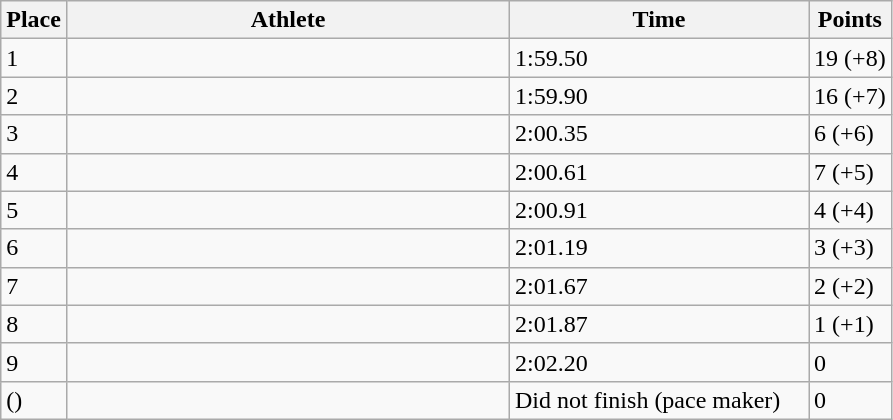<table class="wikitable sortable">
<tr>
<th>Place</th>
<th style="width:18em">Athlete</th>
<th style="width:12em">Time</th>
<th>Points</th>
</tr>
<tr>
<td>1</td>
<td></td>
<td>1:59.50</td>
<td>19 (+8)</td>
</tr>
<tr>
<td>2</td>
<td></td>
<td>1:59.90</td>
<td>16 (+7)</td>
</tr>
<tr>
<td>3</td>
<td></td>
<td>2:00.35</td>
<td>6 (+6)</td>
</tr>
<tr>
<td>4</td>
<td></td>
<td>2:00.61</td>
<td>7 (+5)</td>
</tr>
<tr>
<td>5</td>
<td></td>
<td>2:00.91</td>
<td>4 (+4)</td>
</tr>
<tr>
<td>6</td>
<td></td>
<td>2:01.19</td>
<td>3 (+3)</td>
</tr>
<tr>
<td>7</td>
<td></td>
<td>2:01.67</td>
<td>2 (+2)</td>
</tr>
<tr>
<td>8</td>
<td></td>
<td>2:01.87</td>
<td>1 (+1)</td>
</tr>
<tr>
<td>9</td>
<td></td>
<td>2:02.20</td>
<td>0</td>
</tr>
<tr>
<td data-sort-value=10> ()</td>
<td></td>
<td>Did not finish (pace maker)</td>
<td>0</td>
</tr>
</table>
